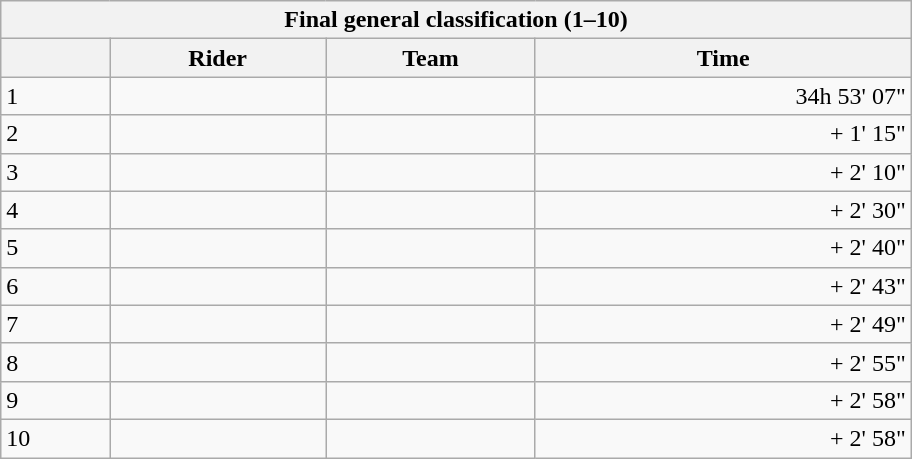<table class="wikitable" style="width:38em;margin-bottom:0">
<tr>
<th colspan=4>Final general classification (1–10)</th>
</tr>
<tr>
<th></th>
<th>Rider</th>
<th>Team</th>
<th>Time</th>
</tr>
<tr>
<td>1</td>
<td> </td>
<td></td>
<td align="right">34h 53' 07"</td>
</tr>
<tr>
<td>2</td>
<td></td>
<td></td>
<td align="right">+ 1' 15"</td>
</tr>
<tr>
<td>3</td>
<td></td>
<td></td>
<td align="right">+ 2' 10"</td>
</tr>
<tr>
<td>4</td>
<td></td>
<td></td>
<td align="right">+ 2' 30"</td>
</tr>
<tr>
<td>5</td>
<td></td>
<td></td>
<td align="right">+ 2' 40"</td>
</tr>
<tr>
<td>6</td>
<td></td>
<td></td>
<td align="right">+ 2' 43"</td>
</tr>
<tr>
<td>7</td>
<td></td>
<td></td>
<td align="right">+ 2' 49"</td>
</tr>
<tr>
<td>8</td>
<td></td>
<td></td>
<td align="right">+ 2' 55"</td>
</tr>
<tr>
<td>9</td>
<td></td>
<td></td>
<td align="right">+ 2' 58"</td>
</tr>
<tr>
<td>10</td>
<td></td>
<td></td>
<td align="right">+ 2' 58"</td>
</tr>
</table>
